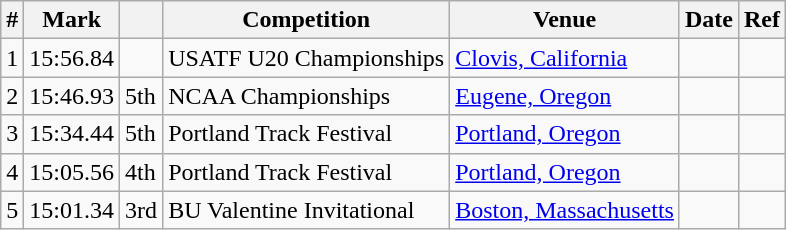<table class="wikitable sortable">
<tr>
<th>#</th>
<th>Mark</th>
<th class="unsortable"></th>
<th>Competition</th>
<th>Venue</th>
<th>Date</th>
<th>Ref</th>
</tr>
<tr>
<td align="center">1</td>
<td align="right">15:56.84</td>
<td></td>
<td>USATF U20 Championships</td>
<td><a href='#'>Clovis, California</a></td>
<td align="right"></td>
<td></td>
</tr>
<tr>
<td align="center">2</td>
<td align="right">15:46.93</td>
<td>5th</td>
<td>NCAA Championships</td>
<td><a href='#'>Eugene, Oregon</a></td>
<td align="right"></td>
<td></td>
</tr>
<tr>
<td align="center">3</td>
<td align="right">15:34.44</td>
<td>5th</td>
<td>Portland Track Festival</td>
<td><a href='#'>Portland, Oregon</a></td>
<td align="right"></td>
<td></td>
</tr>
<tr>
<td align="center">4</td>
<td align="right">15:05.56</td>
<td>4th</td>
<td>Portland Track Festival</td>
<td><a href='#'>Portland, Oregon</a></td>
<td align="right"></td>
<td></td>
</tr>
<tr>
<td align="center">5</td>
<td align="right">15:01.34</td>
<td>3rd</td>
<td>BU Valentine Invitational</td>
<td><a href='#'>Boston, Massachusetts</a></td>
<td align="right"></td>
<td></td>
</tr>
</table>
